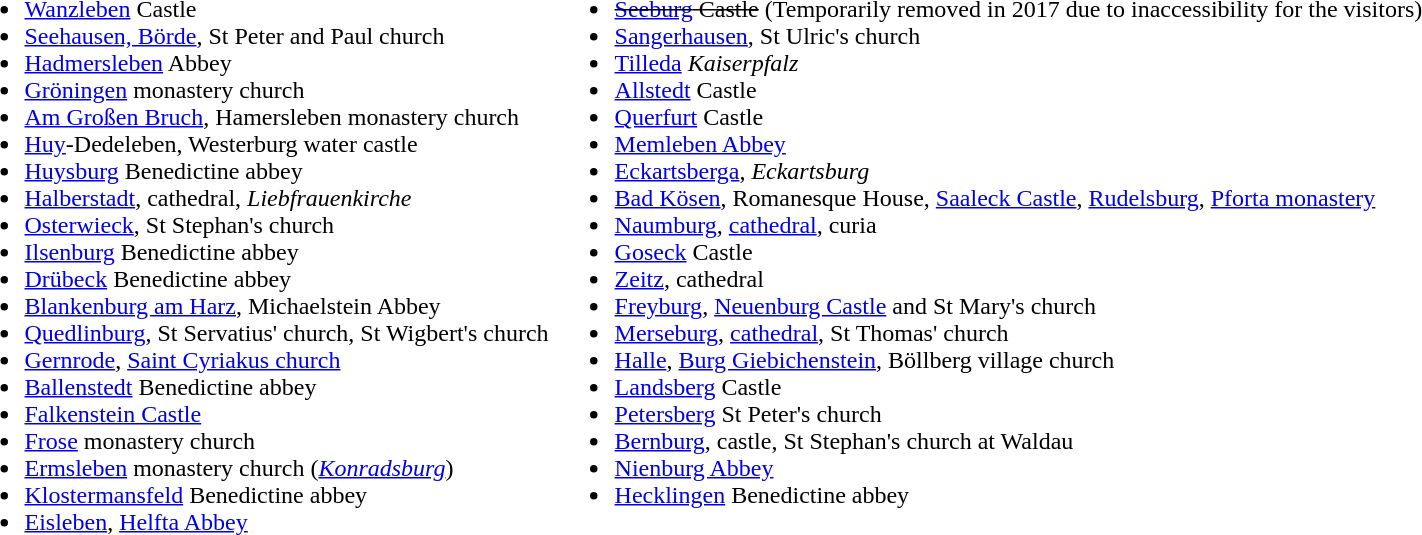<table>
<tr>
<td valign="top"><br><ul><li><a href='#'>Wanzleben</a> Castle</li><li><a href='#'>Seehausen, Börde</a>, St Peter and Paul church</li><li><a href='#'>Hadmersleben</a> Abbey</li><li><a href='#'>Gröningen</a> monastery church</li><li><a href='#'>Am Großen Bruch</a>, Hamersleben monastery church</li><li><a href='#'>Huy</a>-Dedeleben, Westerburg water castle</li><li><a href='#'>Huysburg</a> Benedictine abbey</li><li><a href='#'>Halberstadt</a>, cathedral, <em>Liebfrauenkirche</em></li><li><a href='#'>Osterwieck</a>, St Stephan's church</li><li><a href='#'>Ilsenburg</a> Benedictine abbey</li><li><a href='#'>Drübeck</a> Benedictine abbey</li><li><a href='#'>Blankenburg am Harz</a>, Michaelstein Abbey</li><li><a href='#'>Quedlinburg</a>, St Servatius' church, St Wigbert's church</li><li><a href='#'>Gernrode</a>, <a href='#'>Saint Cyriakus church</a></li><li><a href='#'>Ballenstedt</a> Benedictine abbey</li><li><a href='#'>Falkenstein Castle</a></li><li><a href='#'>Frose</a> monastery church</li><li><a href='#'>Ermsleben</a> monastery church (<em><a href='#'>Konradsburg</a></em>)</li><li><a href='#'>Klostermansfeld</a> Benedictine abbey</li><li><a href='#'>Eisleben</a>, <a href='#'>Helfta Abbey</a></li></ul></td>
<td valign="top"><br><ul><li><s><a href='#'>Seeburg</a> Castle</s> (Temporarily removed in 2017 due to inaccessibility for the visitors)</li><li><a href='#'>Sangerhausen</a>, St Ulric's church</li><li><a href='#'>Tilleda</a> <em>Kaiserpfalz</em></li><li><a href='#'>Allstedt</a> Castle</li><li><a href='#'>Querfurt</a> Castle</li><li><a href='#'>Memleben Abbey</a></li><li><a href='#'>Eckartsberga</a>, <em>Eckartsburg</em></li><li><a href='#'>Bad Kösen</a>, Romanesque House, <a href='#'>Saaleck Castle</a>, <a href='#'>Rudelsburg</a>, <a href='#'>Pforta monastery</a></li><li><a href='#'>Naumburg</a>, <a href='#'>cathedral</a>, curia</li><li><a href='#'>Goseck</a> Castle</li><li><a href='#'>Zeitz</a>, cathedral</li><li><a href='#'>Freyburg</a>, <a href='#'>Neuenburg Castle</a> and St Mary's church</li><li><a href='#'>Merseburg</a>, <a href='#'>cathedral</a>, St Thomas' church</li><li><a href='#'>Halle</a>, <a href='#'>Burg Giebichenstein</a>, Böllberg village church</li><li><a href='#'>Landsberg</a> Castle</li><li><a href='#'>Petersberg</a> St Peter's church</li><li><a href='#'>Bernburg</a>, castle, St Stephan's church at Waldau</li><li><a href='#'>Nienburg Abbey</a></li><li><a href='#'>Hecklingen</a> Benedictine abbey</li></ul></td>
</tr>
</table>
